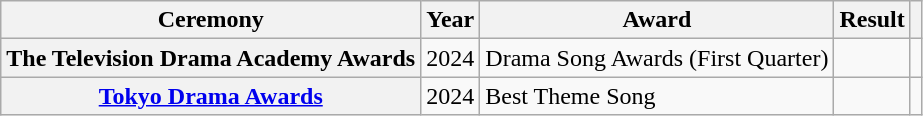<table class="wikitable plainrowheaders">
<tr>
<th scope="col">Ceremony</th>
<th scope="col">Year</th>
<th scope="col">Award</th>
<th scope="col">Result</th>
<th scope="col" class="unsortable"></th>
</tr>
<tr>
<th scope="row">The Television Drama Academy Awards</th>
<td style="text-align:center">2024</td>
<td>Drama Song Awards (First Quarter)</td>
<td></td>
<td style="text-align:center"></td>
</tr>
<tr>
<th scope="row"><a href='#'>Tokyo Drama Awards</a></th>
<td style="text-align:center">2024</td>
<td>Best Theme Song</td>
<td></td>
<td style="text-align:center"></td>
</tr>
</table>
